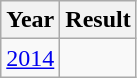<table class="wikitable" style="text-align:center">
<tr>
<th>Year</th>
<th>Result</th>
</tr>
<tr>
<td><a href='#'>2014</a></td>
<td></td>
</tr>
</table>
